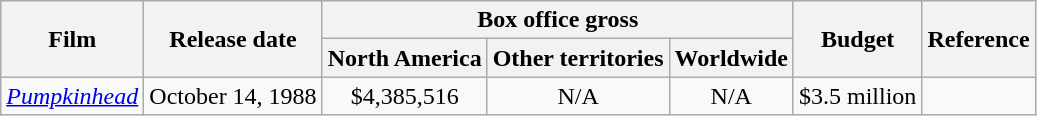<table class="wikitable plainrowheaders" style="text-align:center;">
<tr>
<th rowspan="2">Film</th>
<th rowspan="2">Release date</th>
<th colspan="3">Box office gross</th>
<th rowspan="2">Budget</th>
<th rowspan="2">Reference</th>
</tr>
<tr>
<th>North America</th>
<th>Other territories</th>
<th>Worldwide</th>
</tr>
<tr>
<td style="text-align:left"><em><a href='#'>Pumpkinhead</a></em></td>
<td style="text-align:left">October 14, 1988</td>
<td>$4,385,516</td>
<td>N/A</td>
<td>N/A</td>
<td>$3.5 million</td>
<td></td>
</tr>
</table>
